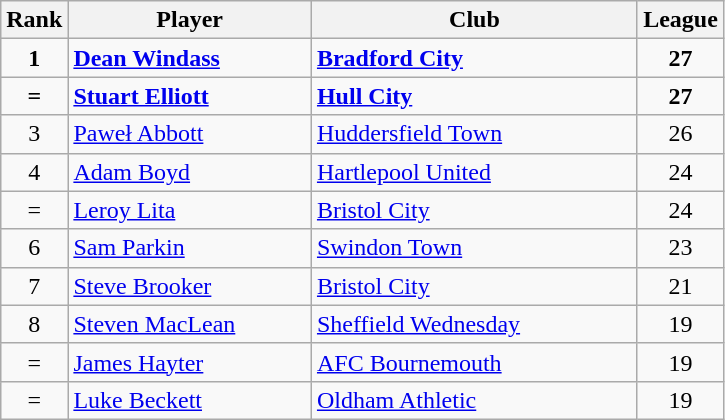<table class="wikitable" style="text-align: center;">
<tr>
<th width=20>Rank</th>
<th width=155>Player</th>
<th width=210>Club</th>
<th width=50>League</th>
</tr>
<tr>
<td><strong>1</strong></td>
<td align=left><strong> <a href='#'>Dean Windass</a> </strong></td>
<td align=left><strong> <a href='#'>Bradford City</a> </strong></td>
<td><strong>27</strong></td>
</tr>
<tr>
<td><strong>=</strong></td>
<td align=left><strong> <a href='#'>Stuart Elliott</a> </strong></td>
<td align=left><strong> <a href='#'>Hull City</a> </strong></td>
<td><strong>27</strong></td>
</tr>
<tr>
<td>3</td>
<td align=left><a href='#'>Paweł Abbott</a></td>
<td align=left><a href='#'>Huddersfield Town</a></td>
<td>26</td>
</tr>
<tr>
<td>4</td>
<td align=left><a href='#'>Adam Boyd</a></td>
<td align=left><a href='#'>Hartlepool United</a></td>
<td>24</td>
</tr>
<tr>
<td>=</td>
<td align=left><a href='#'>Leroy Lita</a></td>
<td align=left><a href='#'>Bristol City</a></td>
<td>24</td>
</tr>
<tr>
<td>6</td>
<td align=left><a href='#'>Sam Parkin</a></td>
<td align=left><a href='#'>Swindon Town</a></td>
<td>23</td>
</tr>
<tr>
<td>7</td>
<td align=left><a href='#'>Steve Brooker</a></td>
<td align=left><a href='#'>Bristol City</a></td>
<td>21</td>
</tr>
<tr>
<td>8</td>
<td align=left><a href='#'>Steven MacLean</a></td>
<td align=left><a href='#'>Sheffield Wednesday</a></td>
<td>19</td>
</tr>
<tr>
<td>=</td>
<td align=left><a href='#'>James Hayter</a></td>
<td align=left><a href='#'>AFC Bournemouth</a></td>
<td>19</td>
</tr>
<tr>
<td>=</td>
<td align=left><a href='#'>Luke Beckett</a></td>
<td align=left><a href='#'>Oldham Athletic</a></td>
<td>19</td>
</tr>
</table>
